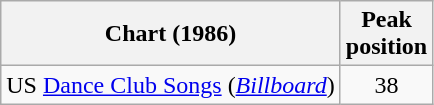<table class="wikitable sortable" style=margin-bottom:0;>
<tr>
<th>Chart (1986)</th>
<th>Peak<br>position</th>
</tr>
<tr>
<td>US <a href='#'>Dance Club Songs</a> (<em><a href='#'>Billboard</a></em>)</td>
<td align="center">38</td>
</tr>
</table>
